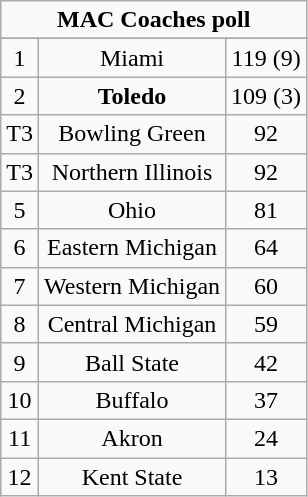<table class="wikitable" style="display: inline-table;">
<tr align="center">
<td align="center" Colspan="3"><strong>MAC Coaches poll</strong></td>
</tr>
<tr align="center">
</tr>
<tr align="center">
<td>1</td>
<td>Miami</td>
<td>119 (9)</td>
</tr>
<tr align="center">
<td>2</td>
<td><strong>Toledo</strong></td>
<td>109 (3)</td>
</tr>
<tr align="center">
<td>T3</td>
<td>Bowling Green</td>
<td>92</td>
</tr>
<tr align="center">
<td>T3</td>
<td>Northern Illinois</td>
<td>92</td>
</tr>
<tr align="center">
<td>5</td>
<td>Ohio</td>
<td>81</td>
</tr>
<tr align="center">
<td>6</td>
<td>Eastern Michigan</td>
<td>64</td>
</tr>
<tr align="center">
<td>7</td>
<td>Western Michigan</td>
<td>60</td>
</tr>
<tr align="center">
<td>8</td>
<td>Central Michigan</td>
<td>59</td>
</tr>
<tr align="center">
<td>9</td>
<td>Ball State</td>
<td>42</td>
</tr>
<tr align="center">
<td>10</td>
<td>Buffalo</td>
<td>37</td>
</tr>
<tr align="center">
<td>11</td>
<td>Akron</td>
<td>24</td>
</tr>
<tr align="center">
<td>12</td>
<td>Kent State</td>
<td>13</td>
</tr>
</table>
